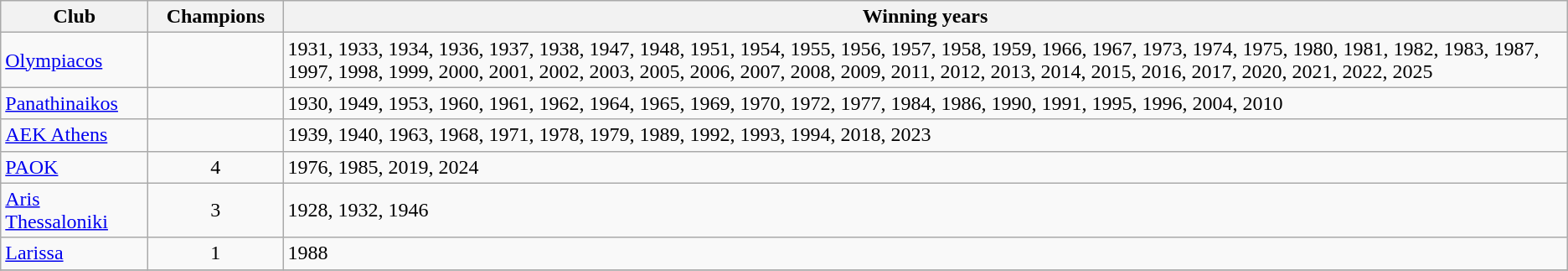<table class="wikitable sortable">
<tr>
<th width=110px>Club</th>
<th width=100px>Champions</th>
<th class="unsortable">Winning years</th>
</tr>
<tr>
<td><a href='#'>Olympiacos</a></td>
<td></td>
<td>1931, 1933, 1934, 1936, 1937, 1938, 1947, 1948, 1951, 1954, 1955, 1956, 1957, 1958, 1959, 1966, 1967, 1973, 1974, 1975, 1980, 1981, 1982, 1983, 1987, 1997, 1998, 1999, 2000, 2001, 2002, 2003, 2005, 2006, 2007, 2008, 2009, 2011, 2012, 2013, 2014, 2015, 2016, 2017, 2020, 2021, 2022, 2025</td>
</tr>
<tr>
<td><a href='#'>Panathinaikos</a></td>
<td></td>
<td>1930, 1949, 1953, 1960, 1961, 1962, 1964, 1965, 1969, 1970, 1972, 1977, 1984, 1986, 1990, 1991, 1995, 1996, 2004, 2010</td>
</tr>
<tr>
<td><a href='#'>AEK Athens</a></td>
<td></td>
<td>1939, 1940, 1963, 1968, 1971, 1978, 1979, 1989, 1992, 1993, 1994, 2018, 2023</td>
</tr>
<tr>
<td><a href='#'>PAOK</a></td>
<td align="center">4</td>
<td>1976, 1985, 2019, 2024</td>
</tr>
<tr>
<td><a href='#'>Aris Thessaloniki</a></td>
<td align=center>3</td>
<td>1928, 1932, 1946</td>
</tr>
<tr>
<td><a href='#'>Larissa</a></td>
<td align=center>1</td>
<td>1988</td>
</tr>
<tr>
</tr>
</table>
